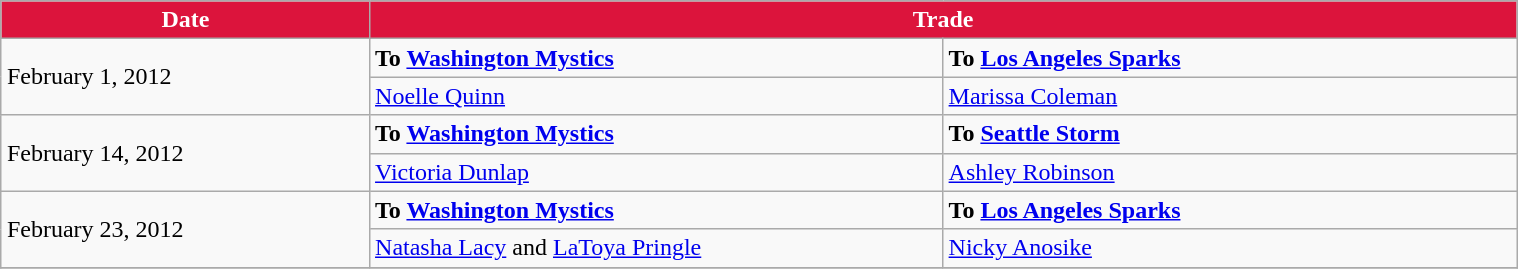<table class="wikitable" style="width:80%; margin:1em auto;">
<tr>
<th style="background:#DC143C;color:white; width=125">Date</th>
<th style="background:#DC143C;color:white;" colspan=2>Trade</th>
</tr>
<tr>
<td rowspan=2>February 1, 2012</td>
<td width=375><strong>To <a href='#'>Washington Mystics</a></strong></td>
<td width=375><strong>To <a href='#'>Los Angeles Sparks</a></strong></td>
</tr>
<tr>
<td><a href='#'>Noelle Quinn</a></td>
<td><a href='#'>Marissa Coleman</a></td>
</tr>
<tr>
<td rowspan=2>February 14, 2012</td>
<td width=375><strong>To <a href='#'>Washington Mystics</a></strong></td>
<td width=375><strong>To <a href='#'>Seattle Storm</a></strong></td>
</tr>
<tr>
<td><a href='#'>Victoria Dunlap</a></td>
<td><a href='#'>Ashley Robinson</a></td>
</tr>
<tr>
<td rowspan=2>February 23, 2012</td>
<td width=375><strong>To <a href='#'>Washington Mystics</a></strong></td>
<td width=375><strong>To <a href='#'>Los Angeles Sparks</a></strong></td>
</tr>
<tr>
<td><a href='#'>Natasha Lacy</a> and <a href='#'>LaToya Pringle</a></td>
<td><a href='#'>Nicky Anosike</a></td>
</tr>
<tr>
</tr>
</table>
